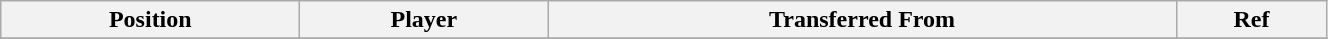<table class="wikitable sortable" style="width:70%; text-align:center; font-size:100%; text-align:left;">
<tr>
<th>Position</th>
<th>Player</th>
<th>Transferred From</th>
<th>Ref</th>
</tr>
<tr>
</tr>
</table>
